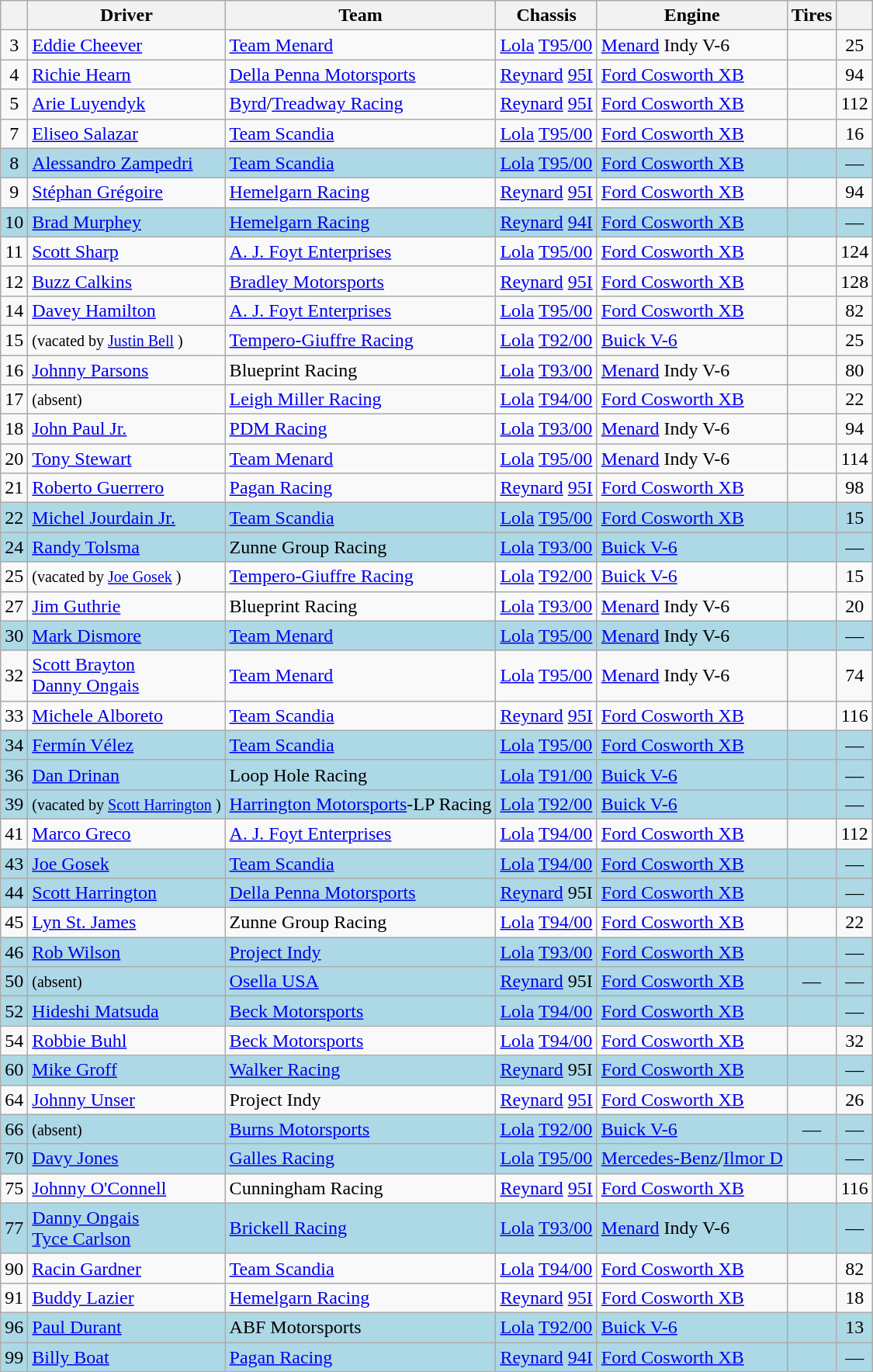<table class="wikitable">
<tr>
<th align=center></th>
<th>Driver</th>
<th>Team</th>
<th>Chassis</th>
<th>Engine</th>
<th>Tires</th>
<th align=center></th>
</tr>
<tr>
<td align=center>3</td>
<td> <a href='#'>Eddie Cheever</a></td>
<td><a href='#'>Team Menard</a></td>
<td><a href='#'>Lola</a> <a href='#'>T95/00</a></td>
<td><a href='#'>Menard</a> Indy V-6</td>
<td align=center></td>
<td align=center>25</td>
</tr>
<tr>
<td align=center>4</td>
<td> <a href='#'>Richie Hearn</a> <strong></strong></td>
<td><a href='#'>Della Penna Motorsports</a></td>
<td><a href='#'>Reynard</a> <a href='#'>95I</a></td>
<td><a href='#'>Ford Cosworth XB</a></td>
<td align=center></td>
<td align=center>94</td>
</tr>
<tr>
<td align=center>5</td>
<td> <a href='#'>Arie Luyendyk</a> <strong></strong></td>
<td><a href='#'>Byrd</a>/<a href='#'>Treadway Racing</a></td>
<td><a href='#'>Reynard</a> <a href='#'>95I</a></td>
<td><a href='#'>Ford Cosworth XB</a></td>
<td align=center></td>
<td align=center>112</td>
</tr>
<tr>
<td align=center>7</td>
<td> <a href='#'>Eliseo Salazar</a></td>
<td><a href='#'>Team Scandia</a></td>
<td><a href='#'>Lola</a> <a href='#'>T95/00</a></td>
<td><a href='#'>Ford Cosworth XB</a></td>
<td align=center></td>
<td align=center>16</td>
</tr>
<tr>
<td style="background:lightblue" align=center>8</td>
<td style="background:lightblue"> <a href='#'>Alessandro Zampedri</a></td>
<td style="background:lightblue"><a href='#'>Team Scandia</a></td>
<td style="background:lightblue"><a href='#'>Lola</a> <a href='#'>T95/00</a></td>
<td style="background:lightblue"><a href='#'>Ford Cosworth XB</a></td>
<td style="background:lightblue" align=center></td>
<td style="background:lightblue" align=center>—</td>
</tr>
<tr>
<td align=center>9</td>
<td> <a href='#'>Stéphan Grégoire</a></td>
<td><a href='#'>Hemelgarn Racing</a></td>
<td><a href='#'>Reynard</a> <a href='#'>95I</a></td>
<td><a href='#'>Ford Cosworth XB</a></td>
<td align=center></td>
<td align=center>94</td>
</tr>
<tr>
<td style="background:lightblue" align=center>10</td>
<td style="background:lightblue"> <a href='#'>Brad Murphey</a> <strong></strong></td>
<td style="background:lightblue"><a href='#'>Hemelgarn Racing</a></td>
<td style="background:lightblue"><a href='#'>Reynard</a> <a href='#'>94I</a></td>
<td style="background:lightblue"><a href='#'>Ford Cosworth XB</a></td>
<td style="background:lightblue" align=center></td>
<td style="background:lightblue" align=center>—</td>
</tr>
<tr>
<td align=center>11</td>
<td> <a href='#'>Scott Sharp</a></td>
<td><a href='#'>A. J. Foyt Enterprises</a></td>
<td><a href='#'>Lola</a> <a href='#'>T95/00</a></td>
<td><a href='#'>Ford Cosworth XB</a></td>
<td align=center></td>
<td align=center>124</td>
</tr>
<tr>
<td align=center>12</td>
<td> <a href='#'>Buzz Calkins</a> <strong></strong></td>
<td><a href='#'>Bradley Motorsports</a></td>
<td><a href='#'>Reynard</a> <a href='#'>95I</a></td>
<td><a href='#'>Ford Cosworth XB</a></td>
<td align=center></td>
<td align=center>128</td>
</tr>
<tr>
<td align=center>14</td>
<td> <a href='#'>Davey Hamilton</a> <strong></strong></td>
<td><a href='#'>A. J. Foyt Enterprises</a></td>
<td><a href='#'>Lola</a> <a href='#'>T95/00</a></td>
<td><a href='#'>Ford Cosworth XB</a></td>
<td align=center></td>
<td align=center>82</td>
</tr>
<tr>
<td align=center>15</td>
<td><small>(vacated by <a href='#'>Justin Bell</a> <strong></strong>)</small></td>
<td><a href='#'>Tempero-Giuffre Racing</a></td>
<td><a href='#'>Lola</a> <a href='#'>T92/00</a></td>
<td><a href='#'>Buick V-6</a></td>
<td align=center></td>
<td align=center>25</td>
</tr>
<tr>
<td align=center>16</td>
<td> <a href='#'>Johnny Parsons</a></td>
<td>Blueprint Racing</td>
<td><a href='#'>Lola</a> <a href='#'>T93/00</a></td>
<td><a href='#'>Menard</a> Indy V-6</td>
<td align=center></td>
<td align=center>80</td>
</tr>
<tr>
<td align=center>17</td>
<td><small>(absent)</small></td>
<td><a href='#'>Leigh Miller Racing</a></td>
<td><a href='#'>Lola</a> <a href='#'>T94/00</a></td>
<td><a href='#'>Ford Cosworth XB</a></td>
<td align=center></td>
<td align=center>22</td>
</tr>
<tr>
<td align=center>18</td>
<td> <a href='#'>John Paul Jr.</a></td>
<td><a href='#'>PDM Racing</a></td>
<td><a href='#'>Lola</a> <a href='#'>T93/00</a></td>
<td><a href='#'>Menard</a> Indy V-6</td>
<td align=center></td>
<td align=center>94</td>
</tr>
<tr>
<td align=center>20</td>
<td> <a href='#'>Tony Stewart</a> <strong></strong></td>
<td><a href='#'>Team Menard</a></td>
<td><a href='#'>Lola</a> <a href='#'>T95/00</a></td>
<td><a href='#'>Menard</a> Indy V-6</td>
<td align=center></td>
<td align=center>114</td>
</tr>
<tr>
<td align=center>21</td>
<td> <a href='#'>Roberto Guerrero</a></td>
<td><a href='#'>Pagan Racing</a></td>
<td><a href='#'>Reynard</a> <a href='#'>95I</a></td>
<td><a href='#'>Ford Cosworth XB</a></td>
<td align=center></td>
<td align=center>98</td>
</tr>
<tr>
<td style="background:lightblue" align=center>22</td>
<td style="background:lightblue"> <a href='#'>Michel Jourdain Jr.</a> <strong></strong></td>
<td style="background:lightblue"><a href='#'>Team Scandia</a></td>
<td style="background:lightblue"><a href='#'>Lola</a> <a href='#'>T95/00</a></td>
<td style="background:lightblue"><a href='#'>Ford Cosworth XB</a></td>
<td style="background:lightblue" align=center></td>
<td style="background:lightblue" align=center>15</td>
</tr>
<tr>
<td style="background:lightblue" align=center>24</td>
<td style="background:lightblue"> <a href='#'>Randy Tolsma</a> <strong></strong></td>
<td style="background:lightblue">Zunne Group Racing</td>
<td style="background:lightblue"><a href='#'>Lola</a> <a href='#'>T93/00</a></td>
<td style="background:lightblue"><a href='#'>Buick V-6</a></td>
<td style="background:lightblue" align=center></td>
<td style="background:lightblue" align=center>—</td>
</tr>
<tr>
<td align=center>25</td>
<td><small>(vacated by <a href='#'>Joe Gosek</a> <strong></strong>)</small></td>
<td><a href='#'>Tempero-Giuffre Racing</a></td>
<td><a href='#'>Lola</a> <a href='#'>T92/00</a></td>
<td><a href='#'>Buick V-6</a></td>
<td align=center></td>
<td align=center>15</td>
</tr>
<tr>
<td align=center>27</td>
<td> <a href='#'>Jim Guthrie</a> <strong></strong></td>
<td>Blueprint Racing</td>
<td><a href='#'>Lola</a> <a href='#'>T93/00</a></td>
<td><a href='#'>Menard</a> Indy V-6</td>
<td align=center></td>
<td align=center>20</td>
</tr>
<tr>
<td style="background:lightblue" align=center>30</td>
<td style="background:lightblue"> <a href='#'>Mark Dismore</a> <strong></strong></td>
<td style="background:lightblue"><a href='#'>Team Menard</a></td>
<td style="background:lightblue"><a href='#'>Lola</a> <a href='#'>T95/00</a></td>
<td style="background:lightblue"><a href='#'>Menard</a> Indy V-6</td>
<td style="background:lightblue" align=center></td>
<td style="background:lightblue" align=center>—</td>
</tr>
<tr>
<td style="background:lighyellow" align=center>32</td>
<td style="background:lighyellow"> <a href='#'>Scott Brayton</a><br> <a href='#'>Danny Ongais</a></td>
<td style="background:lighyellow"><a href='#'>Team Menard</a></td>
<td style="background:lighyellow"><a href='#'>Lola</a> <a href='#'>T95/00</a></td>
<td style="background:lighyellow"><a href='#'>Menard</a> Indy V-6</td>
<td style="background:lighyellow" align=center></td>
<td style="background:lighyellow" align=center>74</td>
</tr>
<tr>
<td align=center>33</td>
<td> <a href='#'>Michele Alboreto</a> <strong></strong></td>
<td><a href='#'>Team Scandia</a></td>
<td><a href='#'>Reynard</a> <a href='#'>95I</a></td>
<td><a href='#'>Ford Cosworth XB</a></td>
<td align=center></td>
<td align=center>116</td>
</tr>
<tr>
<td style="background:lightblue" align=center>34</td>
<td style="background:lightblue"> <a href='#'>Fermín Vélez</a> <strong></strong></td>
<td style="background:lightblue"><a href='#'>Team Scandia</a></td>
<td style="background:lightblue"><a href='#'>Lola</a> <a href='#'>T95/00</a></td>
<td style="background:lightblue"><a href='#'>Ford Cosworth XB</a></td>
<td style="background:lightblue" align=center></td>
<td style="background:lightblue" align=center>—</td>
</tr>
<tr>
<td style="background:lightblue" align=center>36</td>
<td style="background:lightblue"> <a href='#'>Dan Drinan</a> <strong></strong></td>
<td style="background:lightblue">Loop Hole Racing</td>
<td style="background:lightblue"><a href='#'>Lola</a> <a href='#'>T91/00</a></td>
<td style="background:lightblue"><a href='#'>Buick V-6</a></td>
<td style="background:lightblue" align=center></td>
<td style="background:lightblue" align=center>—</td>
</tr>
<tr>
<td style="background:lightblue" align=center>39</td>
<td style="background:lightblue"><small>(vacated by <a href='#'>Scott Harrington</a> <strong></strong>)</small></td>
<td style="background:lightblue"><a href='#'>Harrington Motorsports</a>-LP Racing</td>
<td style="background:lightblue"><a href='#'>Lola</a> <a href='#'>T92/00</a></td>
<td style="background:lightblue"><a href='#'>Buick V-6</a></td>
<td style="background:lightblue" align=center></td>
<td style="background:lightblue" align=center>—</td>
</tr>
<tr>
<td align=center>41</td>
<td> <a href='#'>Marco Greco</a></td>
<td><a href='#'>A. J. Foyt Enterprises</a></td>
<td><a href='#'>Lola</a> <a href='#'>T94/00</a></td>
<td><a href='#'>Ford Cosworth XB</a></td>
<td align=center></td>
<td align=center>112</td>
</tr>
<tr>
<td style="background:lightblue" align=center>43</td>
<td style="background:lightblue"> <a href='#'>Joe Gosek</a> <strong></strong></td>
<td style="background:lightblue"><a href='#'>Team Scandia</a></td>
<td style="background:lightblue"><a href='#'>Lola</a> <a href='#'>T94/00</a></td>
<td style="background:lightblue"><a href='#'>Ford Cosworth XB</a></td>
<td style="background:lightblue" align=center></td>
<td style="background:lightblue" align=center>—</td>
</tr>
<tr>
<td style="background:lightblue" align=center>44</td>
<td style="background:lightblue"> <a href='#'>Scott Harrington</a> <strong></strong></td>
<td style="background:lightblue"><a href='#'>Della Penna Motorsports</a></td>
<td style="background:lightblue"><a href='#'>Reynard</a> 95I</td>
<td style="background:lightblue"><a href='#'>Ford Cosworth XB</a></td>
<td style="background:lightblue" align=center></td>
<td style="background:lightblue" align=center>—</td>
</tr>
<tr>
<td align=center>45</td>
<td> <a href='#'>Lyn St. James</a></td>
<td>Zunne Group Racing</td>
<td><a href='#'>Lola</a> <a href='#'>T94/00</a></td>
<td><a href='#'>Ford Cosworth XB</a></td>
<td align=center></td>
<td align=center>22</td>
</tr>
<tr>
<td style="background:lightblue" align=center>46</td>
<td style="background:lightblue"> <a href='#'>Rob Wilson</a> <strong></strong></td>
<td style="background:lightblue"><a href='#'>Project Indy</a></td>
<td style="background:lightblue"><a href='#'>Lola</a> <a href='#'>T93/00</a></td>
<td style="background:lightblue"><a href='#'>Ford Cosworth XB</a></td>
<td style="background:lightblue" align=center></td>
<td style="background:lightblue" align=center>—</td>
</tr>
<tr>
<td style="background:lightblue" align=center>50</td>
<td style="background:lightblue"><small>(absent)</small></td>
<td style="background:lightblue"><a href='#'>Osella USA</a></td>
<td style="background:lightblue"><a href='#'>Reynard</a> 95I</td>
<td style="background:lightblue"><a href='#'>Ford Cosworth XB</a></td>
<td style="background:lightblue" align=center>—</td>
<td style="background:lightblue" align=center>—</td>
</tr>
<tr>
<td style="background:lightblue" align=center>52</td>
<td style="background:lightblue"> <a href='#'>Hideshi Matsuda</a></td>
<td style="background:lightblue"><a href='#'>Beck Motorsports</a></td>
<td style="background:lightblue"><a href='#'>Lola</a> <a href='#'>T94/00</a></td>
<td style="background:lightblue"><a href='#'>Ford Cosworth XB</a></td>
<td style="background:lightblue" align=center></td>
<td style="background:lightblue" align=center>—</td>
</tr>
<tr>
<td align=center>54</td>
<td> <a href='#'>Robbie Buhl</a> <strong></strong></td>
<td><a href='#'>Beck Motorsports</a></td>
<td><a href='#'>Lola</a> <a href='#'>T94/00</a></td>
<td><a href='#'>Ford Cosworth XB</a></td>
<td align=center></td>
<td align=center>32</td>
</tr>
<tr>
<td style="background:lightblue" align=center>60</td>
<td style="background:lightblue"> <a href='#'>Mike Groff</a></td>
<td style="background:lightblue"><a href='#'>Walker Racing</a></td>
<td style="background:lightblue"><a href='#'>Reynard</a> 95I</td>
<td style="background:lightblue"><a href='#'>Ford Cosworth XB</a></td>
<td style="background:lightblue" align=center></td>
<td style="background:lightblue" align=center>—</td>
</tr>
<tr>
<td align=center>64</td>
<td> <a href='#'>Johnny Unser</a> <strong></strong></td>
<td>Project Indy</td>
<td><a href='#'>Reynard</a> <a href='#'>95I</a></td>
<td><a href='#'>Ford Cosworth XB</a></td>
<td align=center></td>
<td align=center>26</td>
</tr>
<tr>
<td style="background:lightblue" align=center>66</td>
<td style="background:lightblue"><small>(absent)</small></td>
<td style="background:lightblue"><a href='#'>Burns Motorsports</a></td>
<td style="background:lightblue"><a href='#'>Lola</a> <a href='#'>T92/00</a></td>
<td style="background:lightblue"><a href='#'>Buick V-6</a></td>
<td style="background:lightblue" align=center>—</td>
<td style="background:lightblue" align=center>—</td>
</tr>
<tr>
<td style="background:lightblue" align=center>70</td>
<td style="background:lightblue"> <a href='#'>Davy Jones</a></td>
<td style="background:lightblue"><a href='#'>Galles Racing</a></td>
<td style="background:lightblue"><a href='#'>Lola</a> <a href='#'>T95/00</a></td>
<td style="background:lightblue"><a href='#'>Mercedes-Benz</a>/<a href='#'>Ilmor D</a></td>
<td style="background:lightblue" align=center></td>
<td style="background:lightblue" align=center>—</td>
</tr>
<tr>
<td align=center>75</td>
<td> <a href='#'>Johnny O'Connell</a> <strong></strong></td>
<td>Cunningham Racing</td>
<td><a href='#'>Reynard</a> <a href='#'>95I</a></td>
<td><a href='#'>Ford Cosworth XB</a></td>
<td align=center></td>
<td align=center>116</td>
</tr>
<tr>
<td style="background:lightblue" align=center>77</td>
<td style="background:lightblue"> <a href='#'>Danny Ongais</a><br> <a href='#'>Tyce Carlson</a> <strong></strong></td>
<td style="background:lightblue"><a href='#'>Brickell Racing</a></td>
<td style="background:lightblue"><a href='#'>Lola</a> <a href='#'>T93/00</a></td>
<td style="background:lightblue"><a href='#'>Menard</a> Indy V-6</td>
<td style="background:lightblue" align=center></td>
<td style="background:lightblue" align=center>—</td>
</tr>
<tr>
<td align=center>90</td>
<td> <a href='#'>Racin Gardner</a> <strong></strong></td>
<td><a href='#'>Team Scandia</a></td>
<td><a href='#'>Lola</a> <a href='#'>T94/00</a></td>
<td><a href='#'>Ford Cosworth XB</a></td>
<td align=center></td>
<td align=center>82</td>
</tr>
<tr>
<td align=center>91</td>
<td> <a href='#'>Buddy Lazier</a></td>
<td><a href='#'>Hemelgarn Racing</a></td>
<td><a href='#'>Reynard</a> <a href='#'>95I</a></td>
<td><a href='#'>Ford Cosworth XB</a></td>
<td align=center></td>
<td align=center>18</td>
</tr>
<tr>
<td style="background:lightblue" align=center>96</td>
<td style="background:lightblue"> <a href='#'>Paul Durant</a> <strong></strong></td>
<td style="background:lightblue">ABF Motorsports</td>
<td style="background:lightblue"><a href='#'>Lola</a> <a href='#'>T92/00</a></td>
<td style="background:lightblue"><a href='#'>Buick V-6</a></td>
<td style="background:lightblue" align=center></td>
<td style="background:lightblue" align=center>13</td>
</tr>
<tr>
<td style="background:lightblue" align=center>99</td>
<td style="background:lightblue"> <a href='#'>Billy Boat</a> <strong></strong></td>
<td style="background:lightblue"><a href='#'>Pagan Racing</a></td>
<td style="background:lightblue"><a href='#'>Reynard</a> <a href='#'>94I</a></td>
<td style="background:lightblue"><a href='#'>Ford Cosworth XB</a></td>
<td style="background:lightblue" align=center></td>
<td style="background:lightblue" align=center>—</td>
</tr>
</table>
